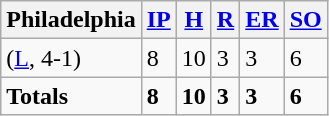<table class="wikitable sortable">
<tr>
<th>Philadelphia</th>
<th><a href='#'>IP</a></th>
<th><a href='#'>H</a></th>
<th><a href='#'>R</a></th>
<th><a href='#'>ER</a></th>
<th><a href='#'>SO</a></th>
</tr>
<tr>
<td> (<a href='#'>L</a>, 4-1)</td>
<td>8</td>
<td>10</td>
<td>3</td>
<td>3</td>
<td>6</td>
</tr>
<tr class="sortbottom">
<td><strong>Totals</strong></td>
<td><strong>8</strong></td>
<td><strong>10</strong></td>
<td><strong>3</strong></td>
<td><strong>3</strong></td>
<td><strong>6</strong></td>
</tr>
</table>
